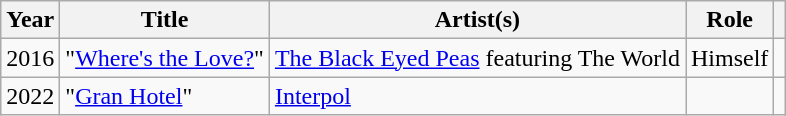<table class="wikitable sortable">
<tr>
<th>Year</th>
<th>Title</th>
<th>Artist(s)</th>
<th>Role</th>
<th class="unsortable"></th>
</tr>
<tr>
<td>2016</td>
<td>"<a href='#'>Where's the Love?</a>"</td>
<td><a href='#'>The Black Eyed Peas</a> featuring The World</td>
<td>Himself</td>
<td></td>
</tr>
<tr>
<td>2022</td>
<td>"<a href='#'>Gran Hotel</a>"</td>
<td><a href='#'>Interpol</a></td>
<td></td>
<td></td>
</tr>
</table>
